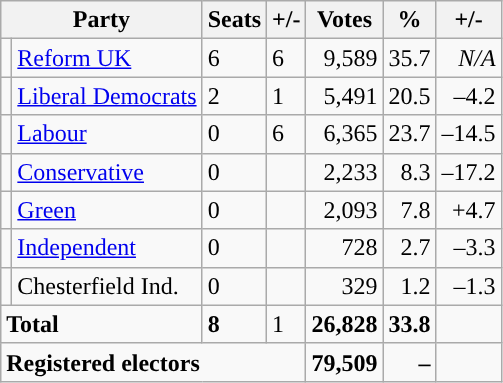<table class="wikitable sortable">
<tr>
<th colspan="2">Party</th>
<th>Seats</th>
<th>+/-</th>
<th>Votes</th>
<th>%</th>
<th>+/-</th>
</tr>
<tr>
<td style="background-color: "></td>
<td><a href='#'>Reform UK</a></td>
<td>6</td>
<td> 6</td>
<td style="text-align:right;">9,589</td>
<td style="text-align:right;">35.7</td>
<td style="text-align:right;"><em>N/A</em></td>
</tr>
<tr>
<td style="background-color: "></td>
<td><a href='#'>Liberal Democrats</a></td>
<td>2</td>
<td> 1</td>
<td style="text-align:right;">5,491</td>
<td style="text-align:right;">20.5</td>
<td style="text-align:right;">–4.2</td>
</tr>
<tr>
<td style="background-color: "></td>
<td><a href='#'>Labour</a></td>
<td>0</td>
<td> 6</td>
<td style="text-align:right;">6,365</td>
<td style="text-align:right;">23.7</td>
<td style="text-align:right;">–14.5</td>
</tr>
<tr>
<td style="background-color: "></td>
<td><a href='#'>Conservative</a></td>
<td>0</td>
<td></td>
<td style="text-align:right;">2,233</td>
<td style="text-align:right;">8.3</td>
<td style="text-align:right;">–17.2</td>
</tr>
<tr>
<td style="background-color: "></td>
<td><a href='#'>Green</a></td>
<td>0</td>
<td></td>
<td style="text-align:right;">2,093</td>
<td style="text-align:right;">7.8</td>
<td style="text-align:right;">+4.7</td>
</tr>
<tr>
<td style="background-color: "></td>
<td><a href='#'>Independent</a></td>
<td>0</td>
<td></td>
<td style="text-align:right;">728</td>
<td style="text-align:right;">2.7</td>
<td style="text-align:right;">–3.3</td>
</tr>
<tr>
<td style="background-color: "></td>
<td>Chesterfield Ind.</td>
<td>0</td>
<td></td>
<td style="text-align:right;">329</td>
<td style="text-align:right;">1.2</td>
<td style="text-align:right;">–1.3</td>
</tr>
<tr>
<td colspan="2"><strong>Total</strong></td>
<td><strong>8</strong></td>
<td> 1</td>
<td style="text-align:right;"><strong>26,828</strong></td>
<td style="text-align:right;"><strong>33.8</strong></td>
<td style="text-align:right;"></td>
</tr>
<tr>
<td colspan="4"><strong>Registered electors</strong></td>
<td style="text-align:right;"><strong>79,509</strong></td>
<td style="text-align:right;"><strong>–</strong></td>
<td style="text-align:right;"></td>
</tr>
</table>
